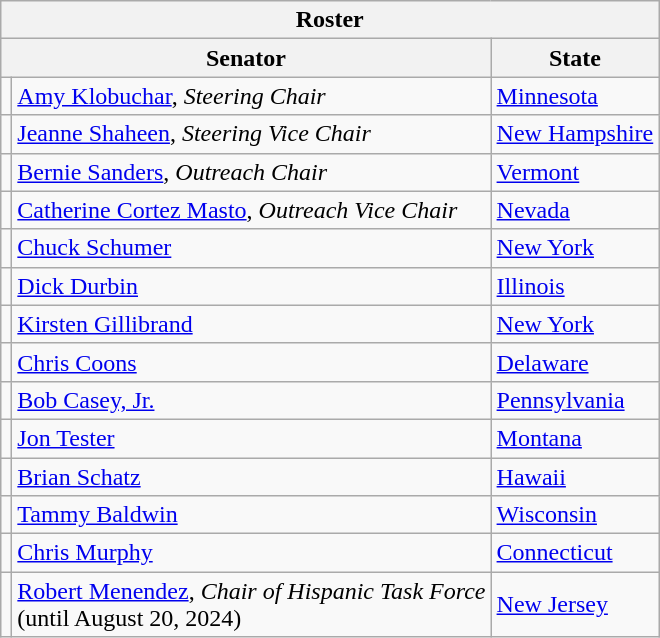<table class="wikitable">
<tr>
<th colspan="3">Roster</th>
</tr>
<tr>
<th colspan="2">Senator</th>
<th>State</th>
</tr>
<tr>
<td></td>
<td><a href='#'>Amy Klobuchar</a>, <em>Steering Chair</em></td>
<td><a href='#'>Minnesota</a></td>
</tr>
<tr>
<td></td>
<td><a href='#'>Jeanne Shaheen</a>, <em>Steering Vice Chair</em></td>
<td><a href='#'>New Hampshire</a></td>
</tr>
<tr>
<td></td>
<td><a href='#'>Bernie Sanders</a>, <em>Outreach Chair</em></td>
<td><a href='#'>Vermont</a></td>
</tr>
<tr>
<td></td>
<td><a href='#'>Catherine Cortez Masto</a>, <em>Outreach Vice Chair</em></td>
<td><a href='#'>Nevada</a></td>
</tr>
<tr>
<td></td>
<td><a href='#'>Chuck Schumer</a></td>
<td><a href='#'>New York</a></td>
</tr>
<tr>
<td></td>
<td><a href='#'>Dick Durbin</a></td>
<td><a href='#'>Illinois</a></td>
</tr>
<tr>
<td></td>
<td><a href='#'>Kirsten Gillibrand</a></td>
<td><a href='#'>New York</a></td>
</tr>
<tr>
<td></td>
<td><a href='#'>Chris Coons</a></td>
<td><a href='#'>Delaware</a></td>
</tr>
<tr>
<td></td>
<td><a href='#'>Bob Casey, Jr.</a></td>
<td><a href='#'>Pennsylvania</a></td>
</tr>
<tr>
<td></td>
<td><a href='#'>Jon Tester</a></td>
<td><a href='#'>Montana</a></td>
</tr>
<tr>
<td></td>
<td><a href='#'>Brian Schatz</a></td>
<td><a href='#'>Hawaii</a></td>
</tr>
<tr>
<td></td>
<td><a href='#'>Tammy Baldwin</a></td>
<td><a href='#'>Wisconsin</a></td>
</tr>
<tr>
<td></td>
<td><a href='#'>Chris Murphy</a></td>
<td><a href='#'>Connecticut</a></td>
</tr>
<tr>
<td></td>
<td><a href='#'>Robert Menendez</a>, <em>Chair of Hispanic Task Force</em><br>(until August 20, 2024)</td>
<td><a href='#'>New Jersey</a></td>
</tr>
</table>
